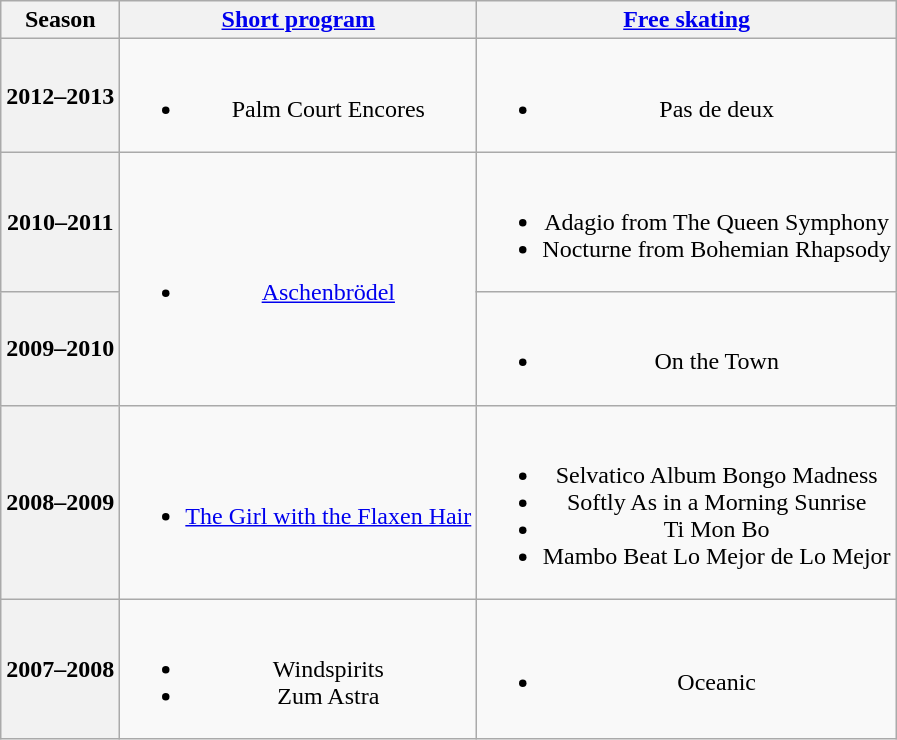<table class=wikitable style=text-align:center>
<tr>
<th>Season</th>
<th><a href='#'>Short program</a></th>
<th><a href='#'>Free skating</a></th>
</tr>
<tr>
<th>2012–2013 <br> </th>
<td><br><ul><li>Palm Court Encores</li></ul></td>
<td><br><ul><li>Pas de deux <br></li></ul></td>
</tr>
<tr>
<th>2010–2011 <br> </th>
<td rowspan=2><br><ul><li><a href='#'>Aschenbrödel</a> <br></li></ul></td>
<td><br><ul><li>Adagio from The Queen Symphony <br></li><li>Nocturne from Bohemian Rhapsody <br></li></ul></td>
</tr>
<tr>
<th>2009–2010 <br> </th>
<td><br><ul><li>On the Town <br></li></ul></td>
</tr>
<tr>
<th>2008–2009 <br> </th>
<td><br><ul><li><a href='#'>The Girl with the Flaxen Hair</a> <br></li></ul></td>
<td><br><ul><li>Selvatico Album Bongo Madness <br></li><li>Softly As in a Morning Sunrise <br></li><li>Ti Mon Bo <br></li><li>Mambo Beat Lo Mejor de Lo Mejor <br></li></ul></td>
</tr>
<tr>
<th>2007–2008 <br> </th>
<td><br><ul><li>Windspirits <br></li><li>Zum Astra <br></li></ul></td>
<td><br><ul><li>Oceanic <br></li></ul></td>
</tr>
</table>
